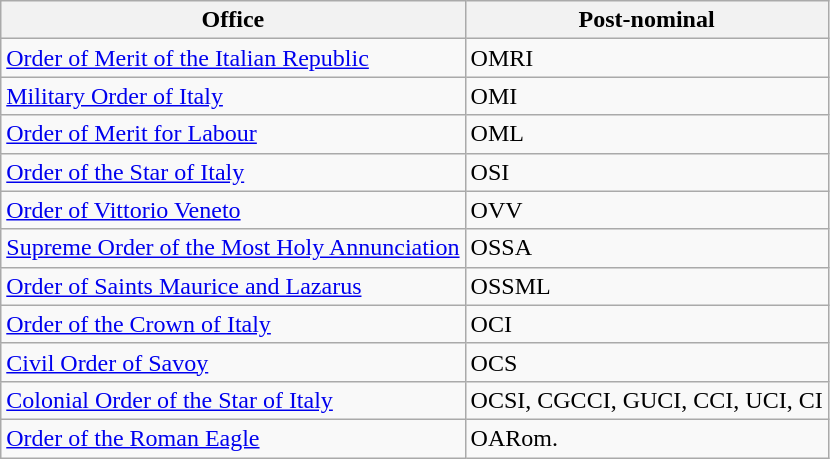<table class="wikitable">
<tr>
<th>Office</th>
<th>Post-nominal</th>
</tr>
<tr>
<td><a href='#'>Order of Merit of the Italian Republic</a></td>
<td>OMRI</td>
</tr>
<tr>
<td><a href='#'>Military Order of Italy</a></td>
<td>OMI</td>
</tr>
<tr>
<td><a href='#'>Order of Merit for Labour</a></td>
<td>OML</td>
</tr>
<tr>
<td><a href='#'>Order of the Star of Italy</a></td>
<td>OSI</td>
</tr>
<tr>
<td><a href='#'>Order of Vittorio Veneto</a></td>
<td>OVV</td>
</tr>
<tr>
<td><a href='#'>Supreme Order of the Most Holy Annunciation</a></td>
<td>OSSA</td>
</tr>
<tr>
<td><a href='#'>Order of Saints Maurice and Lazarus</a></td>
<td>OSSML</td>
</tr>
<tr>
<td><a href='#'>Order of the Crown of Italy</a></td>
<td>OCI</td>
</tr>
<tr>
<td><a href='#'>Civil Order of Savoy</a></td>
<td>OCS</td>
</tr>
<tr>
<td><a href='#'>Colonial Order of the Star of Italy</a></td>
<td>OCSI, CGCCI, GUCI, CCI, UCI, CI</td>
</tr>
<tr>
<td><a href='#'>Order of the Roman Eagle</a></td>
<td>OARom.</td>
</tr>
</table>
